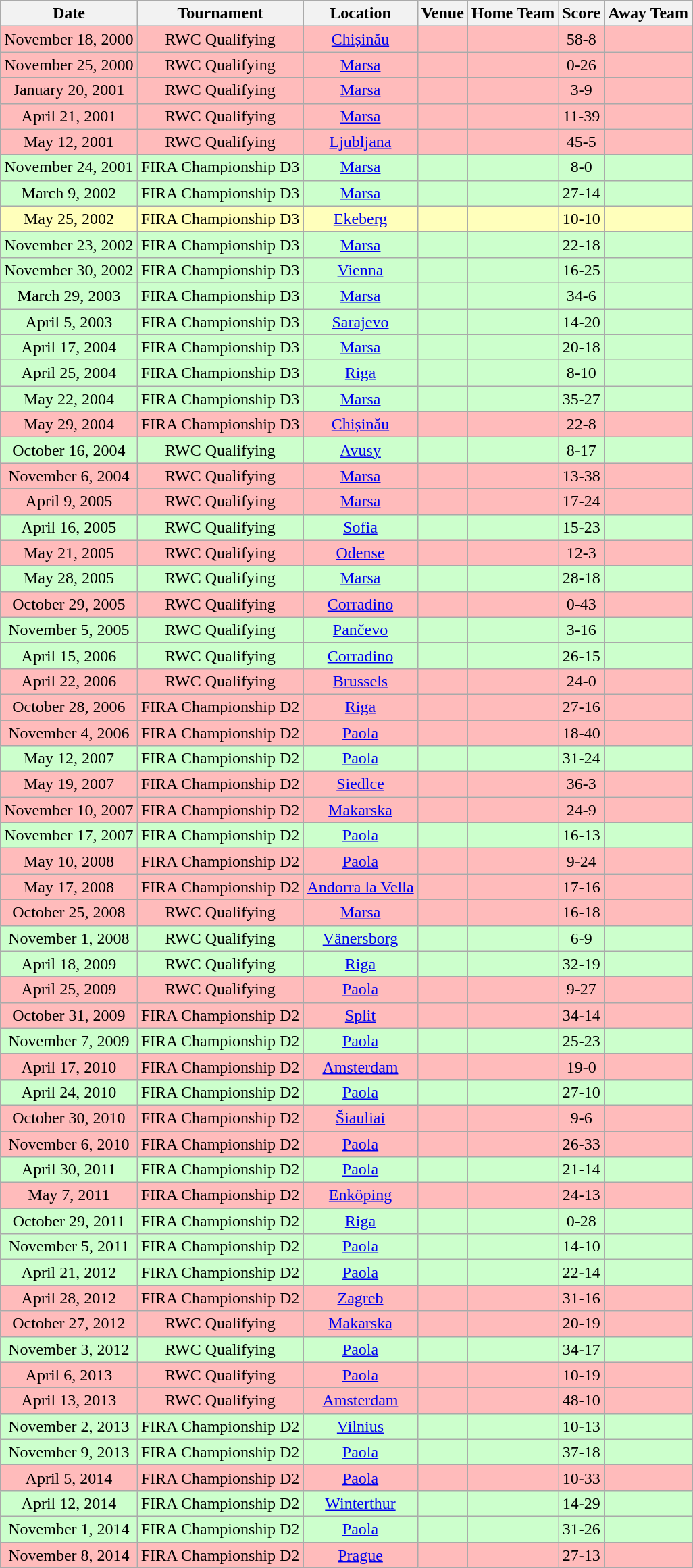<table class="wikitable" style="text-align:center;">
<tr>
<th>Date</th>
<th>Tournament</th>
<th>Location</th>
<th>Venue</th>
<th>Home Team</th>
<th>Score</th>
<th>Away Team</th>
</tr>
<tr style="background:#fbb;">
<td>November 18, 2000</td>
<td>RWC Qualifying</td>
<td><a href='#'>Chișinău</a></td>
<td></td>
<td style="text-align:left;"></td>
<td>58-8</td>
<td style="text-align:left;"></td>
</tr>
<tr style="background:#fbb;">
<td>November 25, 2000</td>
<td>RWC Qualifying</td>
<td><a href='#'>Marsa</a></td>
<td></td>
<td style="text-align:left;"></td>
<td>0-26</td>
<td style="text-align:left;"></td>
</tr>
<tr style="background:#fbb;">
<td>January 20, 2001</td>
<td>RWC Qualifying</td>
<td><a href='#'>Marsa</a></td>
<td></td>
<td style="text-align:left;"></td>
<td>3-9</td>
<td style="text-align:left;"></td>
</tr>
<tr style="background:#fbb;">
<td>April 21, 2001</td>
<td>RWC Qualifying</td>
<td><a href='#'>Marsa</a></td>
<td></td>
<td style="text-align:left;"></td>
<td>11-39</td>
<td style="text-align:left;"></td>
</tr>
<tr style="background:#fbb;">
<td>May 12, 2001</td>
<td>RWC Qualifying</td>
<td><a href='#'>Ljubljana</a></td>
<td></td>
<td style="text-align:left;"></td>
<td>45-5</td>
<td style="text-align:left;"></td>
</tr>
<tr style="background:#cfc;">
<td>November 24, 2001</td>
<td>FIRA Championship D3</td>
<td><a href='#'>Marsa</a></td>
<td></td>
<td style="text-align:left;"></td>
<td>8-0</td>
<td style="text-align:left;"></td>
</tr>
<tr style="background:#cfc;">
<td>March 9, 2002</td>
<td>FIRA Championship D3</td>
<td><a href='#'>Marsa</a></td>
<td></td>
<td style="text-align:left;"></td>
<td>27-14</td>
<td style="text-align:left;"></td>
</tr>
<tr style="background:#ffb;">
<td>May 25, 2002</td>
<td>FIRA Championship D3</td>
<td><a href='#'>Ekeberg</a></td>
<td></td>
<td style="text-align:left;"></td>
<td>10-10</td>
<td style="text-align:left;"></td>
</tr>
<tr style="background:#cfc;">
<td>November 23, 2002</td>
<td>FIRA Championship D3</td>
<td><a href='#'>Marsa</a></td>
<td></td>
<td style="text-align:left;"></td>
<td>22-18</td>
<td style="text-align:left;"></td>
</tr>
<tr style="background:#cfc;">
<td>November 30, 2002</td>
<td>FIRA Championship D3</td>
<td><a href='#'>Vienna</a></td>
<td></td>
<td style="text-align:left;"></td>
<td>16-25</td>
<td style="text-align:left;"></td>
</tr>
<tr style="background:#cfc;">
<td>March 29, 2003</td>
<td>FIRA Championship D3</td>
<td><a href='#'>Marsa</a></td>
<td></td>
<td style="text-align:left;"></td>
<td>34-6</td>
<td style="text-align:left;"></td>
</tr>
<tr style="background:#cfc;">
<td>April 5, 2003</td>
<td>FIRA Championship D3</td>
<td><a href='#'>Sarajevo</a></td>
<td></td>
<td style="text-align:left;"></td>
<td>14-20</td>
<td style="text-align:left;"></td>
</tr>
<tr style="background:#cfc;">
<td>April 17, 2004</td>
<td>FIRA Championship D3</td>
<td><a href='#'>Marsa</a></td>
<td></td>
<td style="text-align:left;"></td>
<td>20-18</td>
<td style="text-align:left;"></td>
</tr>
<tr style="background:#cfc;">
<td>April 25, 2004</td>
<td>FIRA Championship D3</td>
<td><a href='#'>Riga</a></td>
<td></td>
<td style="text-align:left;"></td>
<td>8-10</td>
<td style="text-align:left;"></td>
</tr>
<tr style="background:#cfc;">
<td>May 22, 2004</td>
<td>FIRA Championship D3</td>
<td><a href='#'>Marsa</a></td>
<td></td>
<td style="text-align:left;"></td>
<td>35-27</td>
<td style="text-align:left;"></td>
</tr>
<tr style="background:#fbb;">
<td>May 29, 2004</td>
<td>FIRA Championship D3</td>
<td><a href='#'>Chișinău</a></td>
<td></td>
<td style="text-align:left;"></td>
<td>22-8</td>
<td style="text-align:left;"></td>
</tr>
<tr style="background:#cfc;">
<td>October 16, 2004</td>
<td>RWC Qualifying</td>
<td><a href='#'>Avusy</a></td>
<td></td>
<td style="text-align:left;"></td>
<td>8-17</td>
<td style="text-align:left;"></td>
</tr>
<tr style="background:#fbb;">
<td>November 6, 2004</td>
<td>RWC Qualifying</td>
<td><a href='#'>Marsa</a></td>
<td></td>
<td style="text-align:left;"></td>
<td>13-38</td>
<td style="text-align:left;"></td>
</tr>
<tr style="background:#fbb;">
<td>April 9, 2005</td>
<td>RWC Qualifying</td>
<td><a href='#'>Marsa</a></td>
<td></td>
<td style="text-align:left;"></td>
<td>17-24</td>
<td style="text-align:left;"></td>
</tr>
<tr style="background:#cfc;">
<td>April 16, 2005</td>
<td>RWC Qualifying</td>
<td><a href='#'>Sofia</a></td>
<td></td>
<td style="text-align:left;"></td>
<td>15-23</td>
<td style="text-align:left;"></td>
</tr>
<tr style="background:#fbb;">
<td>May 21, 2005</td>
<td>RWC Qualifying</td>
<td><a href='#'>Odense</a></td>
<td></td>
<td style="text-align:left;"></td>
<td>12-3</td>
<td style="text-align:left;"></td>
</tr>
<tr style="background:#cfc;">
<td>May 28, 2005</td>
<td>RWC Qualifying</td>
<td><a href='#'>Marsa</a></td>
<td></td>
<td style="text-align:left;"></td>
<td>28-18</td>
<td style="text-align:left;"></td>
</tr>
<tr style="background:#fbb;">
<td>October 29, 2005</td>
<td>RWC Qualifying</td>
<td><a href='#'>Corradino</a></td>
<td></td>
<td style="text-align:left;"></td>
<td>0-43</td>
<td style="text-align:left;"></td>
</tr>
<tr style="background:#cfc;">
<td>November 5, 2005</td>
<td>RWC Qualifying</td>
<td><a href='#'>Pančevo</a></td>
<td></td>
<td style="text-align:left;"></td>
<td>3-16</td>
<td style="text-align:left;"></td>
</tr>
<tr style="background:#cfc;">
<td>April 15, 2006</td>
<td>RWC Qualifying</td>
<td><a href='#'>Corradino</a></td>
<td></td>
<td style="text-align:left;"></td>
<td>26-15</td>
<td style="text-align:left;"></td>
</tr>
<tr style="background:#fbb;">
<td>April 22, 2006</td>
<td>RWC Qualifying</td>
<td><a href='#'>Brussels</a></td>
<td></td>
<td style="text-align:left;"></td>
<td>24-0</td>
<td style="text-align:left;"></td>
</tr>
<tr style="background:#fbb;">
<td>October 28, 2006</td>
<td>FIRA Championship D2</td>
<td><a href='#'>Riga</a></td>
<td></td>
<td style="text-align:left;"></td>
<td>27-16</td>
<td style="text-align:left;"></td>
</tr>
<tr style="background:#fbb;">
<td>November 4, 2006</td>
<td>FIRA Championship D2</td>
<td><a href='#'>Paola</a></td>
<td></td>
<td style="text-align:left;"></td>
<td>18-40</td>
<td style="text-align:left;"></td>
</tr>
<tr style="background:#cfc;">
<td>May 12, 2007</td>
<td>FIRA Championship D2</td>
<td><a href='#'>Paola</a></td>
<td></td>
<td style="text-align:left;"></td>
<td>31-24</td>
<td style="text-align:left;"></td>
</tr>
<tr style="background:#fbb;">
<td>May 19, 2007</td>
<td>FIRA Championship D2</td>
<td><a href='#'>Siedlce</a></td>
<td></td>
<td style="text-align:left;"></td>
<td>36-3</td>
<td style="text-align:left;"></td>
</tr>
<tr style="background:#fbb;">
<td>November 10, 2007</td>
<td>FIRA Championship D2</td>
<td><a href='#'>Makarska</a></td>
<td></td>
<td style="text-align:left;"></td>
<td>24-9</td>
<td style="text-align:left;"></td>
</tr>
<tr style="background:#cfc;">
<td>November 17, 2007</td>
<td>FIRA Championship D2</td>
<td><a href='#'>Paola</a></td>
<td></td>
<td style="text-align:left;"></td>
<td>16-13</td>
<td style="text-align:left;"></td>
</tr>
<tr style="background:#fbb;">
<td>May 10, 2008</td>
<td>FIRA Championship D2</td>
<td><a href='#'>Paola</a></td>
<td></td>
<td style="text-align:left;"></td>
<td>9-24</td>
<td style="text-align:left;"></td>
</tr>
<tr style="background:#fbb;">
<td>May 17, 2008</td>
<td>FIRA Championship D2</td>
<td><a href='#'>Andorra la Vella</a></td>
<td></td>
<td style="text-align:left;"></td>
<td>17-16</td>
<td style="text-align:left;"></td>
</tr>
<tr style="background:#fbb;">
<td>October 25, 2008</td>
<td>RWC Qualifying</td>
<td><a href='#'>Marsa</a></td>
<td></td>
<td style="text-align:left;"></td>
<td>16-18</td>
<td style="text-align:left;"></td>
</tr>
<tr style="background:#cfc;">
<td>November 1, 2008</td>
<td>RWC Qualifying</td>
<td><a href='#'>Vänersborg</a></td>
<td></td>
<td style="text-align:left;"></td>
<td>6-9</td>
<td style="text-align:left;"></td>
</tr>
<tr style="background:#cfc;">
<td>April 18, 2009</td>
<td>RWC Qualifying</td>
<td><a href='#'>Riga</a></td>
<td></td>
<td style="text-align:left;"></td>
<td>32-19</td>
<td style="text-align:left;"></td>
</tr>
<tr style="background:#fbb;">
<td>April 25, 2009</td>
<td>RWC Qualifying</td>
<td><a href='#'>Paola</a></td>
<td></td>
<td style="text-align:left;"></td>
<td>9-27</td>
<td style="text-align:left;"></td>
</tr>
<tr style="background:#fbb;">
<td>October 31, 2009</td>
<td>FIRA Championship D2</td>
<td><a href='#'>Split</a></td>
<td></td>
<td style="text-align:left;"></td>
<td>34-14</td>
<td style="text-align:left;"></td>
</tr>
<tr style="background:#cfc;">
<td>November 7, 2009</td>
<td>FIRA Championship D2</td>
<td><a href='#'>Paola</a></td>
<td></td>
<td style="text-align:left;"></td>
<td>25-23</td>
<td style="text-align:left;"></td>
</tr>
<tr style="background:#fbb;">
<td>April 17, 2010</td>
<td>FIRA Championship D2</td>
<td><a href='#'>Amsterdam</a></td>
<td></td>
<td style="text-align:left;"></td>
<td>19-0</td>
<td style="text-align:left;"></td>
</tr>
<tr style="background:#cfc;">
<td>April 24, 2010</td>
<td>FIRA Championship D2</td>
<td><a href='#'>Paola</a></td>
<td></td>
<td style="text-align:left;"></td>
<td>27-10</td>
<td style="text-align:left;"></td>
</tr>
<tr style="background:#fbb;">
<td>October 30, 2010</td>
<td>FIRA Championship D2</td>
<td><a href='#'>Šiauliai</a></td>
<td></td>
<td style="text-align:left;"></td>
<td>9-6</td>
<td style="text-align:left;"></td>
</tr>
<tr style="background:#fbb;">
<td>November 6, 2010</td>
<td>FIRA Championship D2</td>
<td><a href='#'>Paola</a></td>
<td></td>
<td style="text-align:left;"></td>
<td>26-33</td>
<td style="text-align:left;"></td>
</tr>
<tr style="background:#cfc;">
<td>April 30, 2011</td>
<td>FIRA Championship D2</td>
<td><a href='#'>Paola</a></td>
<td></td>
<td style="text-align:left;"></td>
<td>21-14</td>
<td style="text-align:left;"></td>
</tr>
<tr style="background:#fbb;">
<td>May 7, 2011</td>
<td>FIRA Championship D2</td>
<td><a href='#'>Enköping</a></td>
<td></td>
<td style="text-align:left;"></td>
<td>24-13</td>
<td style="text-align:left;"></td>
</tr>
<tr style="background:#cfc;">
<td>October 29, 2011</td>
<td>FIRA Championship D2</td>
<td><a href='#'>Riga</a></td>
<td></td>
<td style="text-align:left;"></td>
<td>0-28</td>
<td style="text-align:left;"></td>
</tr>
<tr style="background:#cfc;">
<td>November 5, 2011</td>
<td>FIRA Championship D2</td>
<td><a href='#'>Paola</a></td>
<td></td>
<td style="text-align:left;"></td>
<td>14-10</td>
<td style="text-align:left;"></td>
</tr>
<tr style="background:#cfc;">
<td>April 21, 2012</td>
<td>FIRA Championship D2</td>
<td><a href='#'>Paola</a></td>
<td></td>
<td style="text-align:left;"></td>
<td>22-14</td>
<td style="text-align:left;"></td>
</tr>
<tr style="background:#fbb;">
<td>April 28, 2012</td>
<td>FIRA Championship D2</td>
<td><a href='#'>Zagreb</a></td>
<td></td>
<td style="text-align:left;"></td>
<td>31-16</td>
<td style="text-align:left;"></td>
</tr>
<tr style="background:#fbb;">
<td>October 27, 2012</td>
<td>RWC Qualifying</td>
<td><a href='#'>Makarska</a></td>
<td></td>
<td style="text-align:left;"></td>
<td>20-19</td>
<td style="text-align:left;"></td>
</tr>
<tr style="background:#cfc;">
<td>November 3, 2012</td>
<td>RWC Qualifying</td>
<td><a href='#'>Paola</a></td>
<td></td>
<td style="text-align:left;"></td>
<td>34-17</td>
<td style="text-align:left;"></td>
</tr>
<tr style="background:#fbb;">
<td>April 6, 2013</td>
<td>RWC Qualifying</td>
<td><a href='#'>Paola</a></td>
<td></td>
<td style="text-align:left;"></td>
<td>10-19</td>
<td style="text-align:left;"></td>
</tr>
<tr style="background:#fbb;">
<td>April 13, 2013</td>
<td>RWC Qualifying</td>
<td><a href='#'>Amsterdam</a></td>
<td></td>
<td style="text-align:left;"></td>
<td>48-10</td>
<td style="text-align:left;"></td>
</tr>
<tr style="background:#cfc;">
<td>November 2, 2013</td>
<td>FIRA Championship D2</td>
<td><a href='#'>Vilnius</a></td>
<td></td>
<td style="text-align:left;"></td>
<td>10-13</td>
<td style="text-align:left;"></td>
</tr>
<tr style="background:#cfc;">
<td>November 9, 2013</td>
<td>FIRA Championship D2</td>
<td><a href='#'>Paola</a></td>
<td></td>
<td style="text-align:left;"></td>
<td>37-18</td>
<td style="text-align:left;"></td>
</tr>
<tr style="background:#fbb;">
<td>April 5, 2014</td>
<td>FIRA Championship D2</td>
<td><a href='#'>Paola</a></td>
<td></td>
<td style="text-align:left;"></td>
<td>10-33</td>
<td style="text-align:left;"></td>
</tr>
<tr style="background:#cfc;">
<td>April 12, 2014</td>
<td>FIRA Championship D2</td>
<td><a href='#'>Winterthur</a></td>
<td></td>
<td style="text-align:left;"></td>
<td>14-29</td>
<td style="text-align:left;"></td>
</tr>
<tr style="background:#cfc;">
<td>November 1, 2014</td>
<td>FIRA Championship D2</td>
<td><a href='#'>Paola</a></td>
<td></td>
<td style="text-align:left;"></td>
<td>31-26</td>
<td style="text-align:left;"></td>
</tr>
<tr style="background:#fbb;">
<td>November 8, 2014</td>
<td>FIRA Championship D2</td>
<td><a href='#'>Prague</a></td>
<td></td>
<td style="text-align:left;"></td>
<td>27-13</td>
<td style="text-align:left;"></td>
</tr>
</table>
